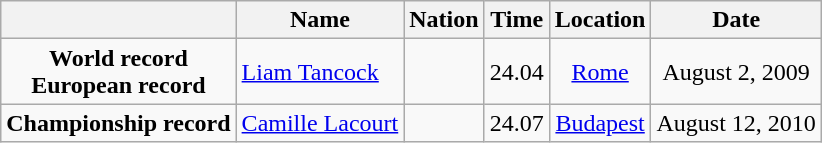<table class=wikitable style=text-align:center>
<tr>
<th></th>
<th>Name</th>
<th>Nation</th>
<th>Time</th>
<th>Location</th>
<th>Date</th>
</tr>
<tr>
<td><strong>World record</strong><br><strong>European record</strong></td>
<td align=left><a href='#'>Liam Tancock</a></td>
<td align=left></td>
<td align=left>24.04</td>
<td><a href='#'>Rome</a></td>
<td>August 2, 2009</td>
</tr>
<tr>
<td><strong>Championship record</strong></td>
<td align=left><a href='#'>Camille Lacourt</a></td>
<td align=left></td>
<td align=left>24.07</td>
<td><a href='#'>Budapest</a></td>
<td>August 12, 2010</td>
</tr>
</table>
